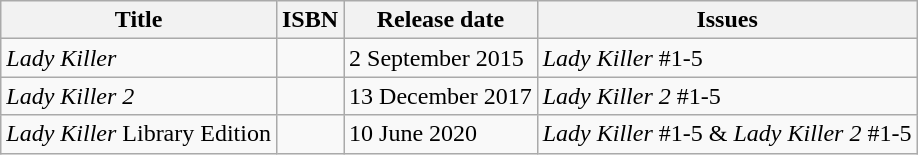<table class="wikitable">
<tr>
<th>Title</th>
<th>ISBN</th>
<th>Release date</th>
<th>Issues</th>
</tr>
<tr>
<td><em>Lady Killer</em></td>
<td></td>
<td>2 September 2015</td>
<td><em>Lady Killer</em> #1-5</td>
</tr>
<tr>
<td><em>Lady Killer 2</em></td>
<td></td>
<td>13 December 2017</td>
<td><em>Lady Killer 2</em> #1-5</td>
</tr>
<tr>
<td><em>Lady Killer</em> Library Edition</td>
<td></td>
<td>10 June 2020</td>
<td><em>Lady Killer</em> #1-5 & <em>Lady Killer 2</em> #1-5</td>
</tr>
</table>
